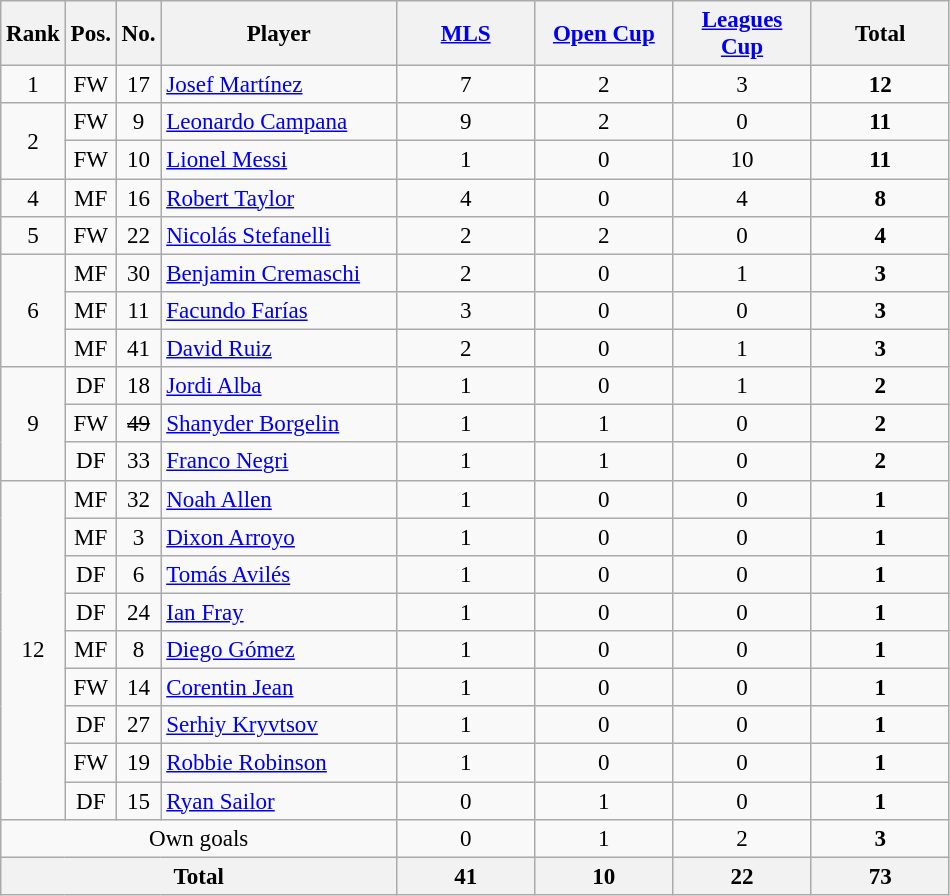<table class="wikitable sortable nowrap" style="text-align:center; font-size:96%;">
<tr>
<th>Rank</th>
<th>Pos.</th>
<th>No.</th>
<th width=150>Player</th>
<th width=85><a href='#'>MLS</a></th>
<th width=85><a href='#'>Open Cup</a></th>
<th width=85><a href='#'>Leagues Cup</a></th>
<th width=85>Total</th>
</tr>
<tr>
<td>1</td>
<td>FW</td>
<td>17</td>
<td style="text-align:left"> <a href='#'>Josef Martínez</a></td>
<td>7</td>
<td>2</td>
<td>3</td>
<td><strong>12</strong></td>
</tr>
<tr>
<td rowspan="2">2</td>
<td>FW</td>
<td>9</td>
<td style="text-align:left"> <a href='#'>Leonardo Campana</a></td>
<td>9</td>
<td>2</td>
<td>0</td>
<td><strong>11</strong></td>
</tr>
<tr>
<td>FW</td>
<td>10</td>
<td style="text-align:left"> <a href='#'>Lionel Messi</a></td>
<td>1</td>
<td>0</td>
<td>10</td>
<td><strong>11</strong></td>
</tr>
<tr>
<td>4</td>
<td>MF</td>
<td>16</td>
<td style="text-align:left"> <a href='#'>Robert Taylor</a></td>
<td>4</td>
<td>0</td>
<td>4</td>
<td><strong>8</strong></td>
</tr>
<tr>
<td>5</td>
<td>FW</td>
<td>22</td>
<td style="text-align:left"> <a href='#'>Nicolás Stefanelli</a></td>
<td>2</td>
<td>2</td>
<td>0</td>
<td><strong>4</strong></td>
</tr>
<tr>
<td rowspan="3">6</td>
<td>MF</td>
<td>30</td>
<td style="text-align:left"> <a href='#'>Benjamin Cremaschi</a></td>
<td>2</td>
<td>0</td>
<td>1</td>
<td><strong>3</strong></td>
</tr>
<tr>
<td>MF</td>
<td>11</td>
<td style="text-align:left"> <a href='#'>Facundo Farías</a></td>
<td>3</td>
<td>0</td>
<td>0</td>
<td><strong>3</strong></td>
</tr>
<tr>
<td>MF</td>
<td>41</td>
<td style="text-align:left"> <a href='#'>David Ruiz</a></td>
<td>2</td>
<td>0</td>
<td>1</td>
<td><strong>3</strong></td>
</tr>
<tr>
<td rowspan="3">9</td>
<td>DF</td>
<td>18</td>
<td style="text-align:left"> <a href='#'>Jordi Alba</a></td>
<td>1</td>
<td>0</td>
<td>1</td>
<td><strong>2</strong></td>
</tr>
<tr>
<td>FW</td>
<td><s>49</s></td>
<td style="text-align:left"> <a href='#'>Shanyder Borgelin</a></td>
<td>1</td>
<td>1</td>
<td>0</td>
<td><strong>2</strong></td>
</tr>
<tr>
<td>DF</td>
<td>33</td>
<td style="text-align:left"> <a href='#'>Franco Negri</a></td>
<td>1</td>
<td>1</td>
<td>0</td>
<td><strong>2</strong></td>
</tr>
<tr>
<td rowspan="9">12</td>
<td>MF</td>
<td>32</td>
<td style="text-align:left"> <a href='#'>Noah Allen</a></td>
<td>1</td>
<td>0</td>
<td>0</td>
<td><strong>1</strong></td>
</tr>
<tr>
<td>MF</td>
<td>3</td>
<td style="text-align:left"> <a href='#'>Dixon Arroyo</a></td>
<td>1</td>
<td>0</td>
<td>0</td>
<td><strong>1</strong></td>
</tr>
<tr>
<td>DF</td>
<td>6</td>
<td style="text-align:left"> <a href='#'>Tomás Avilés</a></td>
<td>1</td>
<td>0</td>
<td>0</td>
<td><strong>1</strong></td>
</tr>
<tr>
<td>DF</td>
<td>24</td>
<td style="text-align:left"> <a href='#'>Ian Fray</a></td>
<td>1</td>
<td>0</td>
<td>0</td>
<td><strong>1</strong></td>
</tr>
<tr>
<td>MF</td>
<td>8</td>
<td style="text-align:left"> <a href='#'>Diego Gómez</a></td>
<td>1</td>
<td>0</td>
<td>0</td>
<td><strong>1</strong></td>
</tr>
<tr>
<td>FW</td>
<td>14</td>
<td style="text-align:left"> <a href='#'>Corentin Jean</a></td>
<td>1</td>
<td>0</td>
<td>0</td>
<td><strong>1</strong></td>
</tr>
<tr>
<td>DF</td>
<td>27</td>
<td style="text-align:left"> <a href='#'>Serhiy Kryvtsov</a></td>
<td>1</td>
<td>0</td>
<td>0</td>
<td><strong>1</strong></td>
</tr>
<tr>
<td>FW</td>
<td>19</td>
<td style="text-align:left"> <a href='#'>Robbie Robinson</a></td>
<td>1</td>
<td>0</td>
<td>0</td>
<td><strong>1</strong></td>
</tr>
<tr>
<td>DF</td>
<td>15</td>
<td style="text-align:left"> <a href='#'>Ryan Sailor</a></td>
<td>0</td>
<td>1</td>
<td>0</td>
<td><strong>1</strong></td>
</tr>
<tr class="sortbottom">
<td colspan="4">Own goals</td>
<td>0</td>
<td>1</td>
<td>2</td>
<td><strong>3</strong></td>
</tr>
<tr>
<th colspan="4">Total</th>
<th>41</th>
<th>10</th>
<th>22</th>
<th>73</th>
</tr>
</table>
